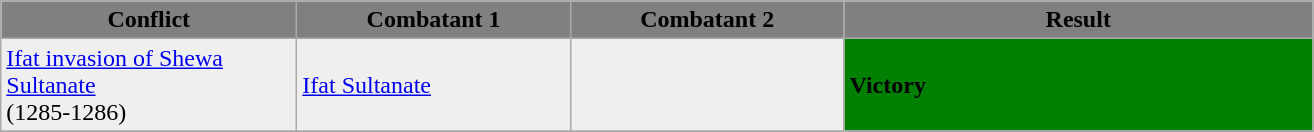<table class="wikitable">
<tr>
<th style="background:grey" width="190"><span>Conflict</span></th>
<th style="background:grey" width="175"><span>Combatant 1</span></th>
<th style="background:grey" width="175"><span>Combatant 2</span></th>
<th style="background:grey" width="305"><span>Result</span></th>
</tr>
<tr>
<td style="background:#efefef"><a href='#'>Ifat invasion of Shewa Sultanate</a><br>(1285-1286)</td>
<td style="background:#efefef"> <a href='#'>Ifat Sultanate</a><br></td>
<td style="background:#efefef"><br></td>
<td style="background:Green"><strong>Victory</strong></td>
</tr>
<tr>
</tr>
</table>
